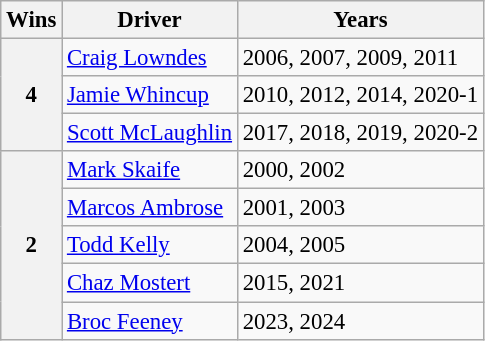<table class="wikitable" style="font-size: 95%;">
<tr>
<th>Wins</th>
<th>Driver</th>
<th>Years</th>
</tr>
<tr>
<th rowspan="3">4</th>
<td> <a href='#'>Craig Lowndes</a></td>
<td>2006, 2007, 2009, 2011</td>
</tr>
<tr>
<td> <a href='#'>Jamie Whincup</a></td>
<td>2010, 2012, 2014, 2020-1</td>
</tr>
<tr>
<td> <a href='#'>Scott McLaughlin</a></td>
<td>2017, 2018, 2019, 2020-2</td>
</tr>
<tr>
<th rowspan="5">2</th>
<td> <a href='#'>Mark Skaife</a></td>
<td>2000, 2002</td>
</tr>
<tr>
<td> <a href='#'>Marcos Ambrose</a></td>
<td>2001, 2003</td>
</tr>
<tr>
<td> <a href='#'>Todd Kelly</a></td>
<td>2004, 2005</td>
</tr>
<tr>
<td> <a href='#'>Chaz Mostert</a></td>
<td>2015, 2021</td>
</tr>
<tr>
<td> <a href='#'>Broc Feeney</a></td>
<td>2023, 2024</td>
</tr>
</table>
